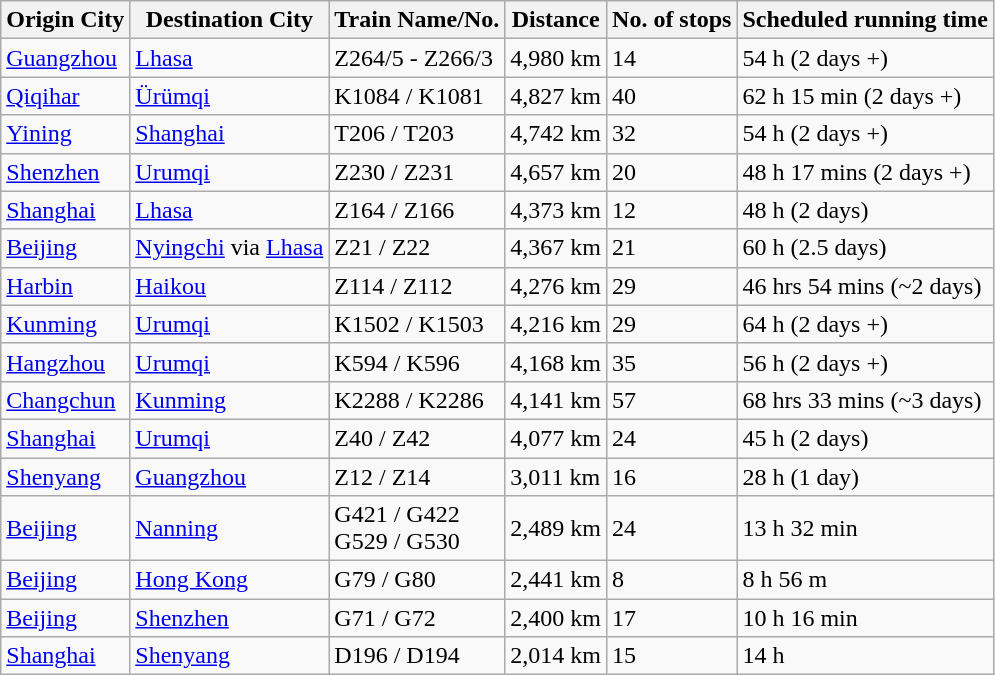<table class="wikitable sortable">
<tr>
<th>Origin City</th>
<th>Destination City</th>
<th>Train Name/No.</th>
<th>Distance</th>
<th>No. of stops</th>
<th data-sort-type="number">Scheduled running time</th>
</tr>
<tr>
<td><a href='#'>Guangzhou</a></td>
<td><a href='#'>Lhasa</a></td>
<td>Z264/5 - Z266/3</td>
<td>4,980 km</td>
<td>14</td>
<td>54 h (2 days +)</td>
</tr>
<tr>
<td><a href='#'>Qiqihar</a></td>
<td><a href='#'>Ürümqi</a></td>
<td>K1084 / K1081</td>
<td>4,827 km</td>
<td>40</td>
<td>62 h 15 min (2 days +)</td>
</tr>
<tr>
<td><a href='#'>Yining</a></td>
<td><a href='#'>Shanghai</a></td>
<td>T206 / T203</td>
<td>4,742 km</td>
<td>32</td>
<td>54 h (2 days +)</td>
</tr>
<tr>
<td><a href='#'>Shenzhen</a></td>
<td><a href='#'>Urumqi</a></td>
<td>Z230 / Z231</td>
<td>4,657 km</td>
<td>20</td>
<td>48 h 17 mins (2 days +)</td>
</tr>
<tr>
<td><a href='#'>Shanghai</a></td>
<td><a href='#'>Lhasa</a></td>
<td>Z164 / Z166</td>
<td>4,373 km</td>
<td>12</td>
<td>48 h (2 days)</td>
</tr>
<tr>
<td><a href='#'>Beijing</a></td>
<td><a href='#'>Nyingchi</a> via <a href='#'>Lhasa</a></td>
<td>Z21 / Z22</td>
<td>4,367 km</td>
<td>21</td>
<td>60 h (2.5 days)</td>
</tr>
<tr>
<td><a href='#'>Harbin</a></td>
<td><a href='#'>Haikou</a></td>
<td>Z114 / Z112</td>
<td>4,276 km</td>
<td>29</td>
<td>46 hrs 54 mins (~2 days)</td>
</tr>
<tr>
<td><a href='#'>Kunming</a></td>
<td><a href='#'>Urumqi</a></td>
<td>K1502 / K1503</td>
<td>4,216 km</td>
<td>29</td>
<td>64 h (2 days +)</td>
</tr>
<tr>
<td><a href='#'>Hangzhou</a></td>
<td><a href='#'>Urumqi</a></td>
<td>K594 / K596</td>
<td>4,168 km</td>
<td>35</td>
<td>56 h (2 days +)</td>
</tr>
<tr>
<td><a href='#'>Changchun</a></td>
<td><a href='#'>Kunming</a></td>
<td>K2288 / K2286</td>
<td>4,141 km</td>
<td>57</td>
<td>68 hrs 33 mins (~3 days)</td>
</tr>
<tr>
<td><a href='#'>Shanghai</a></td>
<td><a href='#'>Urumqi</a></td>
<td>Z40 / Z42</td>
<td>4,077 km</td>
<td>24</td>
<td>45 h (2 days)</td>
</tr>
<tr>
<td><a href='#'>Shenyang</a></td>
<td><a href='#'>Guangzhou</a></td>
<td>Z12 / Z14</td>
<td>3,011 km</td>
<td>16</td>
<td>28 h (1 day)</td>
</tr>
<tr>
<td><a href='#'>Beijing</a></td>
<td><a href='#'>Nanning</a></td>
<td>G421 / G422<br>G529 / G530</td>
<td>2,489 km</td>
<td>24</td>
<td>13 h 32 min</td>
</tr>
<tr>
<td><a href='#'>Beijing</a></td>
<td><a href='#'>Hong Kong</a></td>
<td>G79 / G80</td>
<td>2,441 km</td>
<td>8</td>
<td>8 h 56 m</td>
</tr>
<tr>
<td><a href='#'>Beijing</a></td>
<td><a href='#'>Shenzhen</a></td>
<td>G71 / G72</td>
<td>2,400 km</td>
<td>17</td>
<td>10 h 16 min</td>
</tr>
<tr>
<td><a href='#'>Shanghai</a></td>
<td><a href='#'>Shenyang</a></td>
<td>D196 / D194</td>
<td>2,014 km</td>
<td>15</td>
<td>14 h</td>
</tr>
</table>
